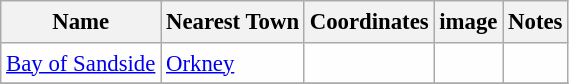<table class="wikitable sortable" style="table-layout:fixed;background-color:#FEFEFE;font-size:95%;padding:0.30em;line-height:1.35em;">
<tr>
<th scope="col">Name</th>
<th scope="col">Nearest Town</th>
<th scope="col" data-sort-type="number">Coordinates</th>
<th scope="col">image</th>
<th class="unsortable">Notes</th>
</tr>
<tr>
<td><a href='#'>Bay of Sandside</a></td>
<td><a href='#'>Orkney</a></td>
<td></td>
<td></td>
<td></td>
</tr>
<tr>
</tr>
</table>
